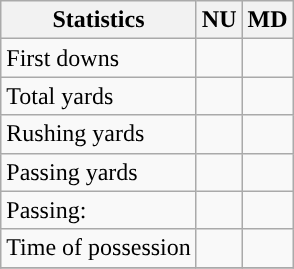<table class="wikitable" style="float: left;">
<tr>
<th>Statistics</th>
<th>NU</th>
<th>MD</th>
</tr>
<tr>
<td>First downs</td>
<td></td>
<td></td>
</tr>
<tr>
<td>Total yards</td>
<td></td>
<td></td>
</tr>
<tr>
<td>Rushing yards</td>
<td></td>
<td></td>
</tr>
<tr>
<td>Passing yards</td>
<td></td>
<td></td>
</tr>
<tr>
<td>Passing:</td>
<td></td>
<td></td>
</tr>
<tr>
<td>Time of possession</td>
<td></td>
<td></td>
</tr>
<tr>
</tr>
</table>
